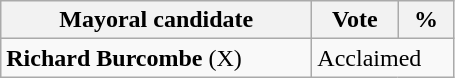<table class="wikitable">
<tr>
<th bgcolor="#DDDDFF" width="200px">Mayoral candidate</th>
<th bgcolor="#DDDDFF" width="50px">Vote</th>
<th bgcolor="#DDDDFF" width="30px">%</th>
</tr>
<tr>
<td><strong>Richard Burcombe</strong> (X)</td>
<td colspan="2">Acclaimed</td>
</tr>
</table>
